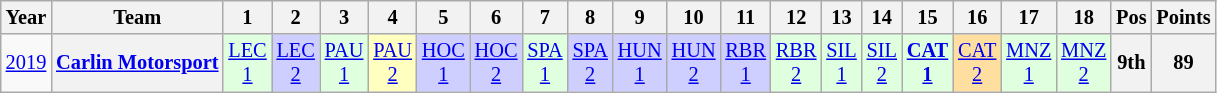<table class="wikitable" style="text-align:center; font-size:85%">
<tr>
<th>Year</th>
<th>Team</th>
<th>1</th>
<th>2</th>
<th>3</th>
<th>4</th>
<th>5</th>
<th>6</th>
<th>7</th>
<th>8</th>
<th>9</th>
<th>10</th>
<th>11</th>
<th>12</th>
<th>13</th>
<th>14</th>
<th>15</th>
<th>16</th>
<th>17</th>
<th>18</th>
<th>Pos</th>
<th>Points</th>
</tr>
<tr>
<td><a href='#'>2019</a></td>
<th nowrap><a href='#'>Carlin Motorsport</a></th>
<td style="background:#DFFFDF"><a href='#'>LEC<br>1</a><br></td>
<td style="background:#CFCFFF"><a href='#'>LEC<br>2</a><br></td>
<td style="background:#DFFFDF"><a href='#'>PAU<br>1</a><br></td>
<td style="background:#FFFFBF"><a href='#'>PAU<br>2</a><br></td>
<td style="background:#CFCFFF"><a href='#'>HOC<br>1</a><br></td>
<td style="background:#CFCFFF"><a href='#'>HOC<br>2</a><br></td>
<td style="background:#DFFFDF"><a href='#'>SPA<br>1</a><br></td>
<td style="background:#CFCFFF"><a href='#'>SPA<br>2</a><br></td>
<td style="background:#CFCFFF"><a href='#'>HUN<br>1</a><br></td>
<td style="background:#CFCFFF"><a href='#'>HUN<br>2</a><br></td>
<td style="background:#CFCFFF"><a href='#'>RBR<br>1</a><br></td>
<td style="background:#DFFFDF"><a href='#'>RBR<br>2</a><br></td>
<td style="background:#DFFFDF"><a href='#'>SIL<br>1</a><br></td>
<td style="background:#DFFFDF"><a href='#'>SIL<br>2</a><br></td>
<td style="background:#DFFFDF"><strong><a href='#'>CAT<br>1</a></strong><br></td>
<td style="background:#FFDF9F"><a href='#'>CAT<br>2</a><br></td>
<td style="background:#DFFFDF"><a href='#'>MNZ<br>1</a><br></td>
<td style="background:#DFFFDF"><a href='#'>MNZ<br>2</a><br></td>
<th>9th</th>
<th>89</th>
</tr>
</table>
